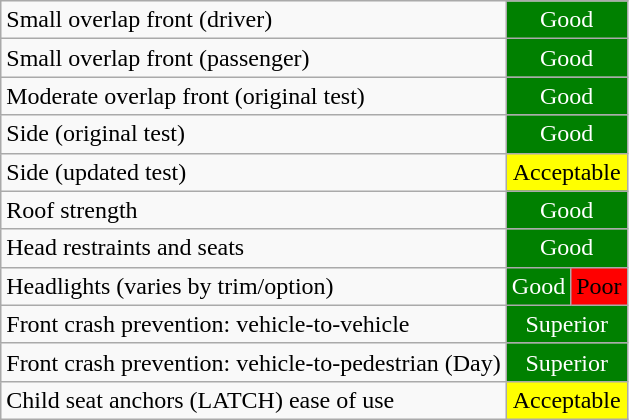<table class="wikitable">
<tr>
<td>Small overlap front (driver)</td>
<td colspan="2" style="text-align:center;color:white;background:green">Good</td>
</tr>
<tr>
<td>Small overlap front (passenger)</td>
<td colspan="2" style="text-align:center;color:white;background:green">Good</td>
</tr>
<tr>
<td>Moderate overlap front (original test)</td>
<td colspan="2" style="text-align:center;color:white;background:green">Good</td>
</tr>
<tr>
<td>Side (original test)</td>
<td colspan="2" style="text-align:center;color:white;background:green">Good</td>
</tr>
<tr>
<td>Side (updated test)</td>
<td colspan="2" style="text-align:center;color:black;background:yellow">Acceptable</td>
</tr>
<tr>
<td>Roof strength</td>
<td colspan="2" style="text-align:center;color:white;background:green">Good</td>
</tr>
<tr>
<td>Head restraints and seats</td>
<td colspan="2" style="text-align:center;color:white;background:green">Good</td>
</tr>
<tr>
<td>Headlights (varies by trim/option)</td>
<td colspan="1" style="text-align:center;color:white;background:green">Good</td>
<td colspan="1" style="text-align:center;color:black;background:red">Poor</td>
</tr>
<tr>
<td>Front crash prevention: vehicle-to-vehicle</td>
<td colspan="2" style="text-align:center;color:white;background:green">Superior</td>
</tr>
<tr>
<td>Front crash prevention: vehicle-to-pedestrian (Day)</td>
<td colspan="2" style="text-align:center;color:white;background:green">Superior</td>
</tr>
<tr>
<td>Child seat anchors (LATCH) ease of use</td>
<td colspan="2" style="text-align:center;color:black;background:yellow">Acceptable</td>
</tr>
</table>
